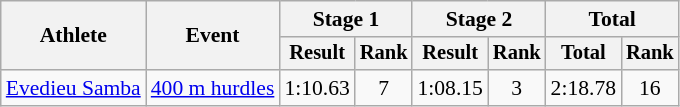<table class="wikitable" style="font-size:90%">
<tr>
<th rowspan=2>Athlete</th>
<th rowspan=2>Event</th>
<th colspan=2>Stage 1</th>
<th colspan=2>Stage 2</th>
<th colspan=2>Total</th>
</tr>
<tr style="font-size:95%">
<th>Result</th>
<th>Rank</th>
<th>Result</th>
<th>Rank</th>
<th>Total</th>
<th>Rank</th>
</tr>
<tr align=center>
<td align=left><a href='#'>Evedieu Samba</a></td>
<td align=left><a href='#'>400 m hurdles</a></td>
<td>1:10.63</td>
<td>7</td>
<td>1:08.15</td>
<td>3</td>
<td>2:18.78</td>
<td>16</td>
</tr>
</table>
